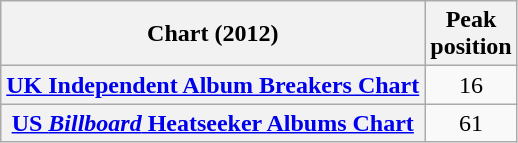<table class="wikitable sortable plainrowheaders" style="text-align:center">
<tr>
<th scope="col">Chart (2012)</th>
<th scope="col">Peak<br>position</th>
</tr>
<tr>
<th scope="row"><a href='#'>UK Independent Album Breakers Chart</a></th>
<td>16</td>
</tr>
<tr>
<th scope="row"><a href='#'>US <em>Billboard</em> Heatseeker Albums Chart</a></th>
<td>61</td>
</tr>
</table>
